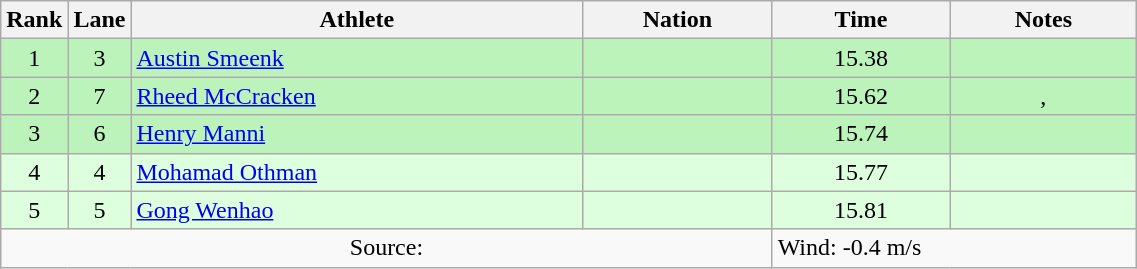<table class="wikitable sortable" style="text-align:center;width: 60%;">
<tr>
<th scope="col" style="width: 10px;">Rank</th>
<th scope="col" style="width: 10px;">Lane</th>
<th scope="col">Athlete</th>
<th scope="col">Nation</th>
<th scope="col">Time</th>
<th scope="col">Notes</th>
</tr>
<tr bgcolor=bbf3bb>
<td>1</td>
<td>3</td>
<td align=left><a href='#'>Austin Smeenk</a></td>
<td align=left></td>
<td>15.38</td>
<td></td>
</tr>
<tr bgcolor=bbf3bb>
<td>2</td>
<td>7</td>
<td align=left><a href='#'>Rheed McCracken</a></td>
<td align=left></td>
<td>15.62</td>
<td>, </td>
</tr>
<tr bgcolor=bbf3bb>
<td>3</td>
<td>6</td>
<td align=left><a href='#'>Henry Manni</a></td>
<td align=left></td>
<td>15.74</td>
<td></td>
</tr>
<tr bgcolor=ddffdd>
<td>4</td>
<td>4</td>
<td align=left><a href='#'>Mohamad Othman</a></td>
<td align=left></td>
<td>15.77</td>
<td></td>
</tr>
<tr bgcolor=ddffdd>
<td>5</td>
<td>5</td>
<td align=left><a href='#'>Gong Wenhao</a></td>
<td align=left></td>
<td>15.81</td>
<td></td>
</tr>
<tr class="sortbottom">
<td colspan="4">Source:</td>
<td colspan="2" style="text-align:left;">Wind: -0.4 m/s</td>
</tr>
</table>
